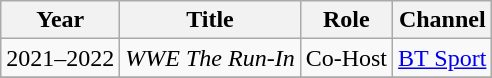<table class="wikitable unsortable">
<tr>
<th>Year</th>
<th>Title</th>
<th>Role</th>
<th>Channel</th>
</tr>
<tr>
<td>2021–2022</td>
<td><em>WWE The Run-In</em></td>
<td>Co-Host</td>
<td><a href='#'>BT Sport</a></td>
</tr>
<tr>
</tr>
</table>
